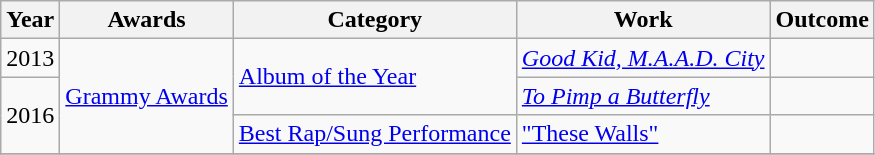<table class="wikitable Sortable">
<tr>
<th>Year</th>
<th>Awards</th>
<th>Category</th>
<th>Work</th>
<th>Outcome</th>
</tr>
<tr>
<td>2013</td>
<td rowspan="3"><a href='#'>Grammy Awards</a></td>
<td rowspan="2"><a href='#'>Album of the Year</a></td>
<td><em><a href='#'>Good Kid, M.A.A.D. City</a></em></td>
<td></td>
</tr>
<tr>
<td rowspan="2">2016</td>
<td><em><a href='#'>To Pimp a Butterfly</a></em></td>
<td></td>
</tr>
<tr>
<td><a href='#'>Best Rap/Sung Performance</a></td>
<td><a href='#'>"These Walls"</a></td>
<td></td>
</tr>
<tr>
</tr>
</table>
